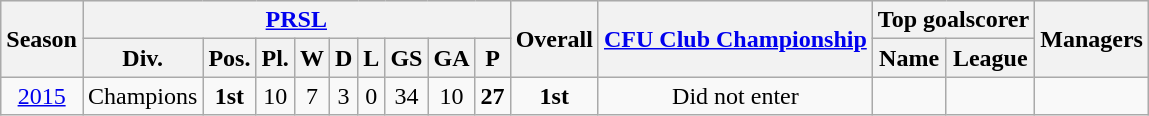<table class="wikitable">
<tr style="background:#efefef;">
<th rowspan="2">Season</th>
<th colspan="9"><a href='#'>PRSL</a></th>
<th rowspan="2">Overall</th>
<th rowspan="2"><a href='#'>CFU Club Championship</a></th>
<th colspan="2">Top goalscorer</th>
<th rowspan="2">Managers</th>
</tr>
<tr>
<th>Div.</th>
<th>Pos.</th>
<th>Pl.</th>
<th>W</th>
<th>D</th>
<th>L</th>
<th>GS</th>
<th>GA</th>
<th>P</th>
<th>Name</th>
<th>League</th>
</tr>
<tr>
<td align=center><a href='#'>2015</a></td>
<td align=center>Champions</td>
<td align=center><strong>1st</strong></td>
<td align=center>10</td>
<td align=center>7</td>
<td align=center>3</td>
<td align=center>0</td>
<td align=center>34</td>
<td align=center>10</td>
<td align=center><strong>27</strong></td>
<td align=center><strong>1st</strong></td>
<td align=center>Did not enter</td>
<td align=center></td>
<td align=center></td>
<td align=center></td>
</tr>
</table>
